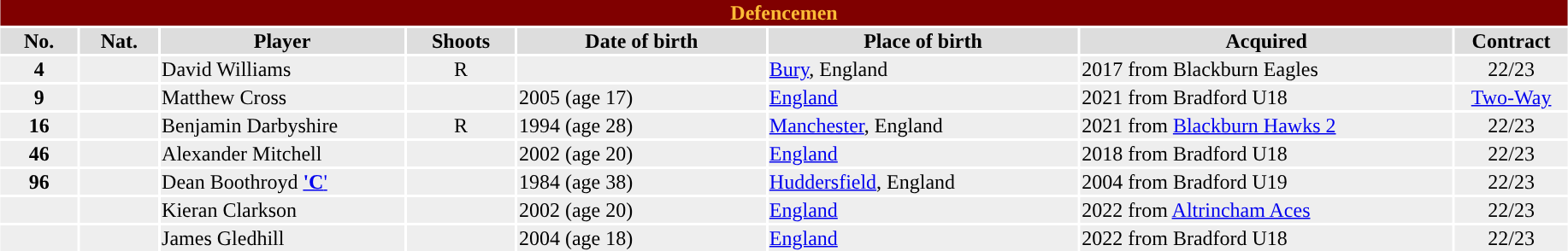<table class="toccolours"  style="width:97%; clear:both; margin:1.5em auto; text-align:center;">
<tr style="background:#ddd;">
<th colspan="11" style="background:maroon; color:#fbbb36;”">Defencemen</th>
</tr>
<tr style="background:#ddd;">
<th width=5%>No.</th>
<th width=5%>Nat.</th>
<th !width=22%>Player</th>
<th width=7%>Shoots</th>
<th width=16%>Date of birth</th>
<th width=20%>Place of birth</th>
<th width=24%>Acquired</th>
<td><strong>Contract</strong></td>
</tr>
<tr style="background:#eee;">
<td><strong>4</strong></td>
<td></td>
<td align=left>David Williams</td>
<td>R</td>
<td align=left></td>
<td align=left><a href='#'>Bury</a>, England</td>
<td align=left>2017 from Blackburn Eagles</td>
<td>22/23</td>
</tr>
<tr style="background:#eee;">
<td><strong>9</strong></td>
<td></td>
<td align=left>Matthew Cross</td>
<td></td>
<td align=left>2005 (age 17)</td>
<td align=left><a href='#'>England</a></td>
<td align=left>2021 from Bradford U18</td>
<td><a href='#'>Two-Way</a></td>
</tr>
<tr style="background:#eee;">
<td><strong>16</strong></td>
<td></td>
<td align=left>Benjamin Darbyshire</td>
<td>R</td>
<td align=left>1994 (age 28)</td>
<td align=left><a href='#'>Manchester</a>, England</td>
<td align=left>2021 from <a href='#'>Blackburn Hawks 2</a></td>
<td>22/23</td>
</tr>
<tr style="background:#eee;">
<td><strong>46</strong></td>
<td></td>
<td align=left>Alexander Mitchell</td>
<td></td>
<td align=left>2002 (age 20)</td>
<td align=left><a href='#'>England</a></td>
<td align=left>2018 from Bradford U18</td>
<td>22/23</td>
</tr>
<tr style="background:#eee;">
<td><strong>96</strong></td>
<td></td>
<td align=left>Dean Boothroyd <a href='#'><strong>'C</strong>'</a></td>
<td></td>
<td align=left>1984 (age 38)</td>
<td align=left><a href='#'>Huddersfield</a>, England</td>
<td align=left>2004 from Bradford U19</td>
<td>22/23</td>
</tr>
<tr style="background:#eee;">
<td></td>
<td></td>
<td align=left>Kieran Clarkson</td>
<td></td>
<td align=left>2002 (age 20)</td>
<td align=left><a href='#'>England</a></td>
<td align=left>2022 from <a href='#'>Altrincham Aces</a></td>
<td>22/23</td>
</tr>
<tr style="background:#eee;">
<td></td>
<td></td>
<td align=left>James Gledhill</td>
<td></td>
<td align=left>2004 (age 18)</td>
<td align=left><a href='#'>England</a></td>
<td align=left>2022 from Bradford U18</td>
<td>22/23</td>
</tr>
</table>
